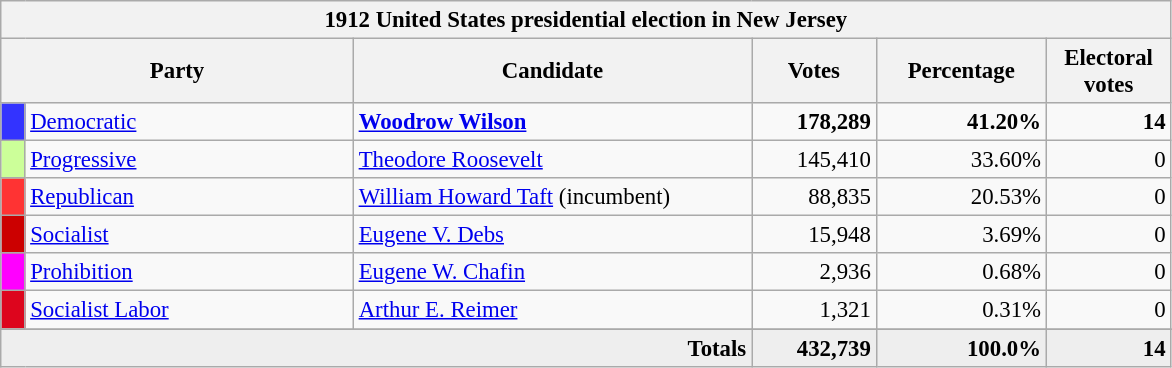<table class="wikitable" style="font-size: 95%;">
<tr>
<th colspan="6">1912 United States presidential election in New Jersey</th>
</tr>
<tr>
<th colspan="2" style="width: 15em">Party</th>
<th style="width: 17em">Candidate</th>
<th style="width: 5em">Votes</th>
<th style="width: 7em">Percentage</th>
<th style="width: 5em">Electoral votes</th>
</tr>
<tr>
<th style="background-color:#3333FF; width: 3px"></th>
<td style="width: 130px"><a href='#'>Democratic</a></td>
<td><strong><a href='#'>Woodrow Wilson</a></strong></td>
<td align="right"><strong>178,289</strong></td>
<td align="right"><strong>41.20%</strong></td>
<td align="right"><strong>14</strong></td>
</tr>
<tr>
<th style="background-color:#CCFF99; width: 3px"></th>
<td style="width: 130px"><a href='#'>Progressive</a></td>
<td><a href='#'>Theodore Roosevelt</a></td>
<td align="right">145,410</td>
<td align="right">33.60%</td>
<td align="right">0</td>
</tr>
<tr>
<th style="background-color:#FF3333; width: 3px"></th>
<td style="width: 130px"><a href='#'>Republican</a></td>
<td><a href='#'>William Howard Taft</a> (incumbent)</td>
<td align="right">88,835</td>
<td align="right">20.53%</td>
<td align="right">0</td>
</tr>
<tr>
<th style="background-color:#CC0000; width: 3px"></th>
<td style="width: 130px"><a href='#'>Socialist</a></td>
<td><a href='#'>Eugene V. Debs</a></td>
<td align="right">15,948</td>
<td align="right">3.69%</td>
<td align="right">0</td>
</tr>
<tr>
<th style="background-color:#FF00FF; width: 3px"></th>
<td style="width: 130px"><a href='#'>Prohibition</a></td>
<td><a href='#'>Eugene W. Chafin</a></td>
<td align="right">2,936</td>
<td align="right">0.68%</td>
<td align="right">0</td>
</tr>
<tr>
<th style="background-color:#DD051D; width: 3px"></th>
<td style="width: 130px"><a href='#'>Socialist Labor</a></td>
<td><a href='#'>Arthur E. Reimer</a></td>
<td align="right">1,321</td>
<td align="right">0.31%</td>
<td align="right">0</td>
</tr>
<tr>
</tr>
<tr style="background:#eee; text-align:right;">
<td colspan="3"><strong>Totals</strong></td>
<td><strong>432,739</strong></td>
<td><strong>100.0%</strong></td>
<td><strong>14</strong></td>
</tr>
</table>
